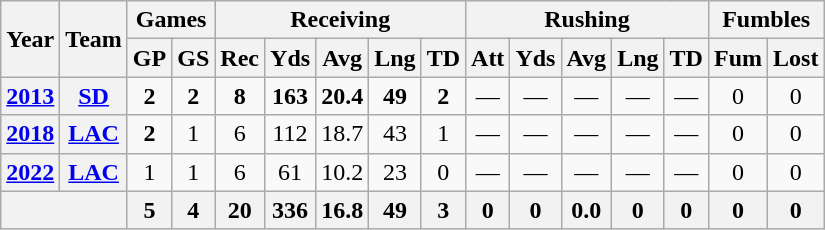<table class="wikitable" style="text-align:center;">
<tr>
<th rowspan="2">Year</th>
<th rowspan="2">Team</th>
<th colspan="2">Games</th>
<th colspan="5">Receiving</th>
<th colspan="5">Rushing</th>
<th colspan="2">Fumbles</th>
</tr>
<tr>
<th>GP</th>
<th>GS</th>
<th>Rec</th>
<th>Yds</th>
<th>Avg</th>
<th>Lng</th>
<th>TD</th>
<th>Att</th>
<th>Yds</th>
<th>Avg</th>
<th>Lng</th>
<th>TD</th>
<th>Fum</th>
<th>Lost</th>
</tr>
<tr>
<th><a href='#'>2013</a></th>
<th><a href='#'>SD</a></th>
<td><strong>2</strong></td>
<td><strong>2</strong></td>
<td><strong>8</strong></td>
<td><strong>163</strong></td>
<td><strong>20.4</strong></td>
<td><strong>49</strong></td>
<td><strong>2</strong></td>
<td>—</td>
<td>—</td>
<td>—</td>
<td>—</td>
<td>—</td>
<td>0</td>
<td>0</td>
</tr>
<tr>
<th><a href='#'>2018</a></th>
<th><a href='#'>LAC</a></th>
<td><strong>2</strong></td>
<td>1</td>
<td>6</td>
<td>112</td>
<td>18.7</td>
<td>43</td>
<td>1</td>
<td>—</td>
<td>—</td>
<td>—</td>
<td>—</td>
<td>—</td>
<td>0</td>
<td>0</td>
</tr>
<tr>
<th><a href='#'>2022</a></th>
<th><a href='#'>LAC</a></th>
<td>1</td>
<td>1</td>
<td>6</td>
<td>61</td>
<td>10.2</td>
<td>23</td>
<td>0</td>
<td>—</td>
<td>—</td>
<td>—</td>
<td>—</td>
<td>—</td>
<td>0</td>
<td>0</td>
</tr>
<tr>
<th colspan="2"></th>
<th>5</th>
<th>4</th>
<th>20</th>
<th>336</th>
<th>16.8</th>
<th>49</th>
<th>3</th>
<th>0</th>
<th>0</th>
<th>0.0</th>
<th>0</th>
<th>0</th>
<th>0</th>
<th>0</th>
</tr>
</table>
